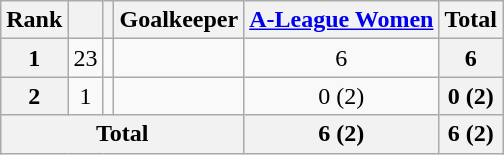<table class="wikitable" style="text-align:center">
<tr>
<th>Rank</th>
<th></th>
<th></th>
<th>Goalkeeper</th>
<th><a href='#'>A-League Women</a></th>
<th>Total</th>
</tr>
<tr>
<th>1</th>
<td>23</td>
<td></td>
<td align="left"></td>
<td>6</td>
<th>6</th>
</tr>
<tr>
<th>2</th>
<td>1</td>
<td></td>
<td align="left"></td>
<td>0 (2)</td>
<th>0 (2)</th>
</tr>
<tr>
<th colspan="4">Total</th>
<th>6 (2)</th>
<th>6 (2)</th>
</tr>
</table>
